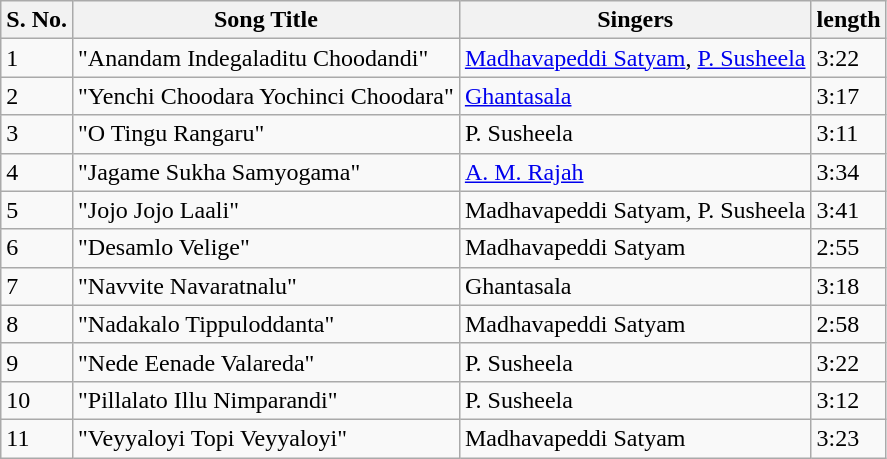<table class="wikitable">
<tr>
<th>S. No.</th>
<th>Song Title</th>
<th>Singers</th>
<th>length</th>
</tr>
<tr>
<td>1</td>
<td>"Anandam Indegaladitu Choodandi"</td>
<td><a href='#'>Madhavapeddi Satyam</a>, <a href='#'>P. Susheela</a></td>
<td>3:22</td>
</tr>
<tr>
<td>2</td>
<td>"Yenchi Choodara Yochinci Choodara"</td>
<td><a href='#'>Ghantasala</a></td>
<td>3:17</td>
</tr>
<tr>
<td>3</td>
<td>"O Tingu Rangaru"</td>
<td>P. Susheela</td>
<td>3:11</td>
</tr>
<tr>
<td>4</td>
<td>"Jagame Sukha Samyogama"</td>
<td><a href='#'>A. M. Rajah</a></td>
<td>3:34</td>
</tr>
<tr>
<td>5</td>
<td>"Jojo Jojo Laali"</td>
<td>Madhavapeddi Satyam, P. Susheela</td>
<td>3:41</td>
</tr>
<tr>
<td>6</td>
<td>"Desamlo Velige"</td>
<td>Madhavapeddi Satyam</td>
<td>2:55</td>
</tr>
<tr>
<td>7</td>
<td>"Navvite Navaratnalu"</td>
<td>Ghantasala</td>
<td>3:18</td>
</tr>
<tr>
<td>8</td>
<td>"Nadakalo Tippuloddanta"</td>
<td>Madhavapeddi Satyam</td>
<td>2:58</td>
</tr>
<tr>
<td>9</td>
<td>"Nede Eenade Valareda"</td>
<td>P. Susheela</td>
<td>3:22</td>
</tr>
<tr>
<td>10</td>
<td>"Pillalato Illu Nimparandi"</td>
<td>P. Susheela</td>
<td>3:12</td>
</tr>
<tr>
<td>11</td>
<td>"Veyyaloyi Topi Veyyaloyi"</td>
<td>Madhavapeddi Satyam</td>
<td>3:23</td>
</tr>
</table>
